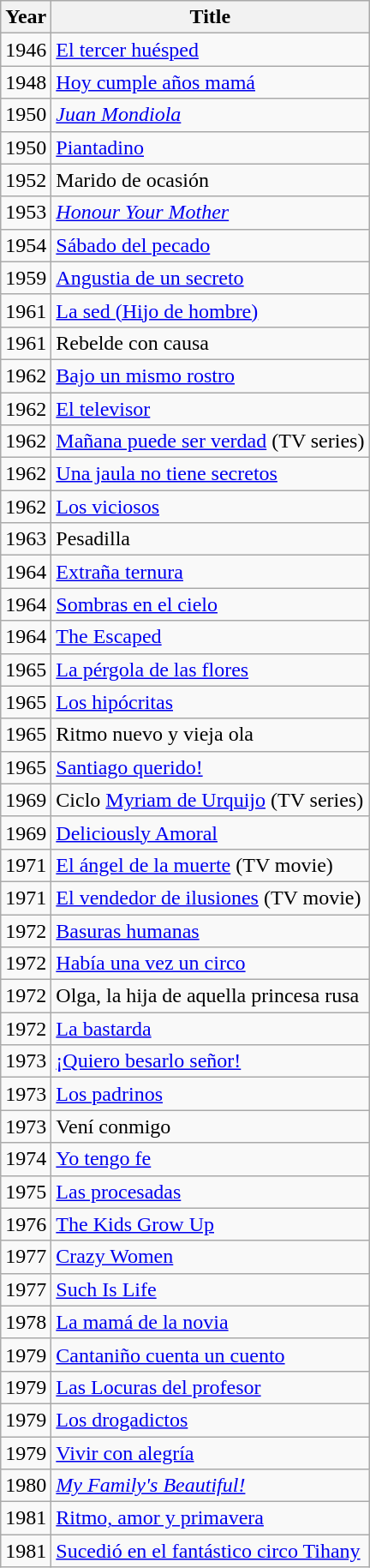<table class=wikitable>
<tr>
<th>Year</th>
<th>Title</th>
</tr>
<tr>
<td>1946</td>
<td><a href='#'>El tercer huésped</a></td>
</tr>
<tr>
<td>1948</td>
<td><a href='#'>Hoy cumple años mamá</a></td>
</tr>
<tr>
<td>1950</td>
<td><em><a href='#'>Juan Mondiola</a></em></td>
</tr>
<tr>
<td>1950</td>
<td><a href='#'>Piantadino</a></td>
</tr>
<tr>
<td>1952</td>
<td>Marido de ocasión</td>
</tr>
<tr>
<td>1953</td>
<td><em><a href='#'>Honour Your Mother</a></em></td>
</tr>
<tr>
<td>1954</td>
<td><a href='#'>Sábado del pecado</a></td>
</tr>
<tr>
<td>1959</td>
<td><a href='#'>Angustia de un secreto</a></td>
</tr>
<tr>
<td>1961</td>
<td><a href='#'>La sed (Hijo de hombre)</a></td>
</tr>
<tr>
<td>1961</td>
<td>Rebelde con causa</td>
</tr>
<tr>
<td>1962</td>
<td><a href='#'>Bajo un mismo rostro</a></td>
</tr>
<tr>
<td>1962</td>
<td><a href='#'>El televisor</a></td>
</tr>
<tr>
<td>1962</td>
<td><a href='#'>Mañana puede ser verdad</a> (TV series)</td>
</tr>
<tr>
<td>1962</td>
<td><a href='#'>Una jaula no tiene secretos</a></td>
</tr>
<tr>
<td>1962</td>
<td><a href='#'>Los viciosos</a></td>
</tr>
<tr>
<td>1963</td>
<td>Pesadilla</td>
</tr>
<tr>
<td>1964</td>
<td><a href='#'>Extraña ternura</a></td>
</tr>
<tr>
<td>1964</td>
<td><a href='#'>Sombras en el cielo</a></td>
</tr>
<tr>
<td>1964</td>
<td><a href='#'>The Escaped</a></td>
</tr>
<tr>
<td>1965</td>
<td><a href='#'>La pérgola de las flores</a></td>
</tr>
<tr>
<td>1965</td>
<td><a href='#'>Los hipócritas</a></td>
</tr>
<tr>
<td>1965</td>
<td>Ritmo nuevo y vieja ola</td>
</tr>
<tr>
<td>1965</td>
<td><a href='#'>Santiago querido!</a></td>
</tr>
<tr>
<td>1969</td>
<td>Ciclo <a href='#'>Myriam de Urquijo</a> (TV series)</td>
</tr>
<tr>
<td>1969</td>
<td><a href='#'>Deliciously Amoral</a></td>
</tr>
<tr>
<td>1971</td>
<td><a href='#'>El ángel de la muerte</a> (TV movie)</td>
</tr>
<tr>
<td>1971</td>
<td><a href='#'>El vendedor de ilusiones</a> (TV movie)</td>
</tr>
<tr>
<td>1972</td>
<td><a href='#'>Basuras humanas</a></td>
</tr>
<tr>
<td>1972</td>
<td><a href='#'>Había una vez un circo</a></td>
</tr>
<tr>
<td>1972</td>
<td>Olga, la hija de aquella princesa rusa</td>
</tr>
<tr>
<td>1972</td>
<td><a href='#'>La bastarda</a></td>
</tr>
<tr>
<td>1973</td>
<td><a href='#'>¡Quiero besarlo señor!</a></td>
</tr>
<tr>
<td>1973</td>
<td><a href='#'>Los padrinos</a></td>
</tr>
<tr>
<td>1973</td>
<td>Vení conmigo</td>
</tr>
<tr>
<td>1974</td>
<td><a href='#'>Yo tengo fe</a></td>
</tr>
<tr>
<td>1975</td>
<td><a href='#'>Las procesadas</a></td>
</tr>
<tr>
<td>1976</td>
<td><a href='#'>The Kids Grow Up</a></td>
</tr>
<tr>
<td>1977</td>
<td><a href='#'>Crazy Women</a></td>
</tr>
<tr>
<td>1977</td>
<td><a href='#'>Such Is Life</a></td>
</tr>
<tr>
<td>1978</td>
<td><a href='#'>La mamá de la novia</a></td>
</tr>
<tr>
<td>1979</td>
<td><a href='#'>Cantaniño cuenta un cuento</a></td>
</tr>
<tr>
<td>1979</td>
<td><a href='#'>Las Locuras del profesor</a></td>
</tr>
<tr>
<td>1979</td>
<td><a href='#'>Los drogadictos</a></td>
</tr>
<tr>
<td>1979</td>
<td><a href='#'>Vivir con alegría</a></td>
</tr>
<tr>
<td>1980</td>
<td><em><a href='#'>My Family's Beautiful!</a></em></td>
</tr>
<tr>
<td>1981</td>
<td><a href='#'>Ritmo, amor y primavera</a></td>
</tr>
<tr>
<td>1981</td>
<td><a href='#'>Sucedió en el fantástico circo Tihany</a></td>
</tr>
</table>
